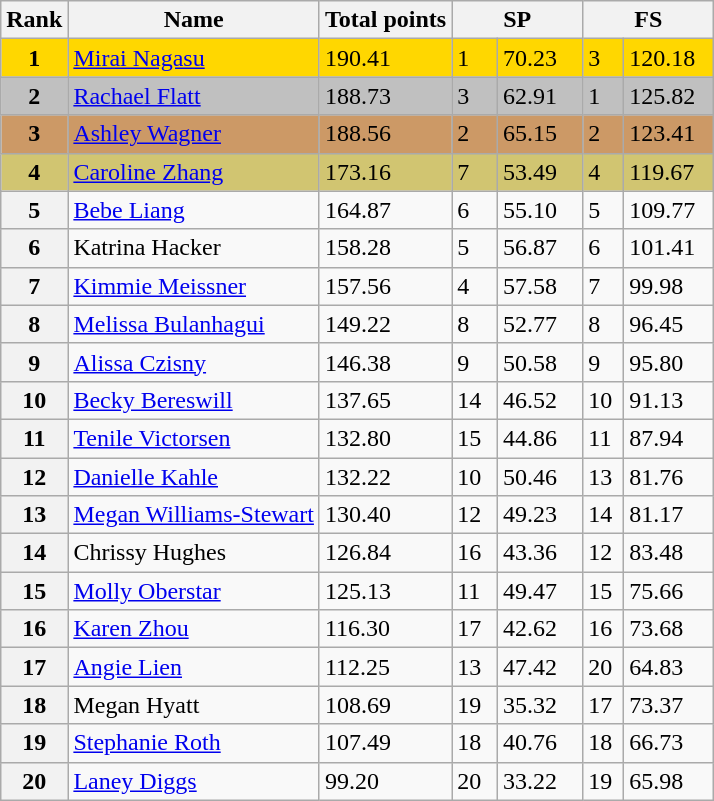<table class="wikitable">
<tr>
<th>Rank</th>
<th>Name</th>
<th>Total points</th>
<th colspan="2" width="80px">SP</th>
<th colspan="2" width="80px">FS</th>
</tr>
<tr style="background:gold;">
<td style="text-align:center;"><strong>1</strong></td>
<td><a href='#'>Mirai Nagasu</a></td>
<td>190.41</td>
<td>1</td>
<td>70.23</td>
<td>3</td>
<td>120.18</td>
</tr>
<tr style="background:silver;">
<td style="text-align:center;"><strong>2</strong></td>
<td><a href='#'>Rachael Flatt</a></td>
<td>188.73</td>
<td>3</td>
<td>62.91</td>
<td>1</td>
<td>125.82</td>
</tr>
<tr style="background:#c96;">
<td style="text-align:center;"><strong>3</strong></td>
<td><a href='#'>Ashley Wagner</a></td>
<td>188.56</td>
<td>2</td>
<td>65.15</td>
<td>2</td>
<td>123.41</td>
</tr>
<tr style="background:#d1c571;">
<td style="text-align:center;"><strong>4</strong></td>
<td><a href='#'>Caroline Zhang</a></td>
<td>173.16</td>
<td>7</td>
<td>53.49</td>
<td>4</td>
<td>119.67</td>
</tr>
<tr>
<th>5</th>
<td><a href='#'>Bebe Liang</a></td>
<td>164.87</td>
<td>6</td>
<td>55.10</td>
<td>5</td>
<td>109.77</td>
</tr>
<tr>
<th>6</th>
<td>Katrina Hacker</td>
<td>158.28</td>
<td>5</td>
<td>56.87</td>
<td>6</td>
<td>101.41</td>
</tr>
<tr>
<th>7</th>
<td><a href='#'>Kimmie Meissner</a></td>
<td>157.56</td>
<td>4</td>
<td>57.58</td>
<td>7</td>
<td>99.98</td>
</tr>
<tr>
<th>8</th>
<td><a href='#'>Melissa Bulanhagui</a></td>
<td>149.22</td>
<td>8</td>
<td>52.77</td>
<td>8</td>
<td>96.45</td>
</tr>
<tr>
<th>9</th>
<td><a href='#'>Alissa Czisny</a></td>
<td>146.38</td>
<td>9</td>
<td>50.58</td>
<td>9</td>
<td>95.80</td>
</tr>
<tr>
<th>10</th>
<td><a href='#'>Becky Bereswill</a></td>
<td>137.65</td>
<td>14</td>
<td>46.52</td>
<td>10</td>
<td>91.13</td>
</tr>
<tr>
<th>11</th>
<td><a href='#'>Tenile Victorsen</a></td>
<td>132.80</td>
<td>15</td>
<td>44.86</td>
<td>11</td>
<td>87.94</td>
</tr>
<tr>
<th>12</th>
<td><a href='#'>Danielle Kahle</a></td>
<td>132.22</td>
<td>10</td>
<td>50.46</td>
<td>13</td>
<td>81.76</td>
</tr>
<tr>
<th>13</th>
<td><a href='#'>Megan Williams-Stewart</a></td>
<td>130.40</td>
<td>12</td>
<td>49.23</td>
<td>14</td>
<td>81.17</td>
</tr>
<tr>
<th>14</th>
<td>Chrissy Hughes</td>
<td>126.84</td>
<td>16</td>
<td>43.36</td>
<td>12</td>
<td>83.48</td>
</tr>
<tr>
<th>15</th>
<td><a href='#'>Molly Oberstar</a></td>
<td>125.13</td>
<td>11</td>
<td>49.47</td>
<td>15</td>
<td>75.66</td>
</tr>
<tr>
<th>16</th>
<td><a href='#'>Karen Zhou</a></td>
<td>116.30</td>
<td>17</td>
<td>42.62</td>
<td>16</td>
<td>73.68</td>
</tr>
<tr>
<th>17</th>
<td><a href='#'>Angie Lien</a></td>
<td>112.25</td>
<td>13</td>
<td>47.42</td>
<td>20</td>
<td>64.83</td>
</tr>
<tr>
<th>18</th>
<td>Megan Hyatt</td>
<td>108.69</td>
<td>19</td>
<td>35.32</td>
<td>17</td>
<td>73.37</td>
</tr>
<tr>
<th>19</th>
<td><a href='#'>Stephanie Roth</a></td>
<td>107.49</td>
<td>18</td>
<td>40.76</td>
<td>18</td>
<td>66.73</td>
</tr>
<tr>
<th>20</th>
<td><a href='#'>Laney Diggs</a></td>
<td>99.20</td>
<td>20</td>
<td>33.22</td>
<td>19</td>
<td>65.98</td>
</tr>
</table>
